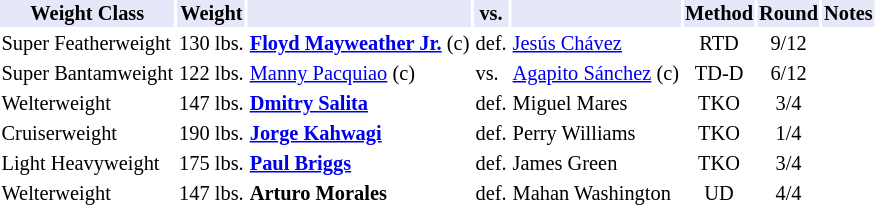<table class="toccolours" style="font-size: 85%;">
<tr>
<th style="background:#e6e8fa; color:#000; text-align:center;">Weight Class</th>
<th style="background:#e6e8fa; color:#000; text-align:center;">Weight</th>
<th style="background:#e6e8fa; color:#000; text-align:center;"></th>
<th style="background:#e6e8fa; color:#000; text-align:center;">vs.</th>
<th style="background:#e6e8fa; color:#000; text-align:center;"></th>
<th style="background:#e6e8fa; color:#000; text-align:center;">Method</th>
<th style="background:#e6e8fa; color:#000; text-align:center;">Round</th>
<th style="background:#e6e8fa; color:#000; text-align:center;">Notes</th>
</tr>
<tr>
<td>Super Featherweight</td>
<td>130 lbs.</td>
<td><strong><a href='#'>Floyd Mayweather Jr.</a></strong> (c)</td>
<td>def.</td>
<td><a href='#'>Jesús Chávez</a></td>
<td align=center>RTD</td>
<td align=center>9/12</td>
<td></td>
</tr>
<tr>
<td>Super Bantamweight</td>
<td>122 lbs.</td>
<td><a href='#'>Manny Pacquiao</a> (c)</td>
<td>vs.</td>
<td><a href='#'>Agapito Sánchez</a> (c)</td>
<td align=center>TD-D</td>
<td align=center>6/12</td>
<td></td>
</tr>
<tr>
<td>Welterweight</td>
<td>147 lbs.</td>
<td><strong><a href='#'>Dmitry Salita</a></strong></td>
<td>def.</td>
<td>Miguel Mares</td>
<td align=center>TKO</td>
<td align=center>3/4</td>
</tr>
<tr>
<td>Cruiserweight</td>
<td>190 lbs.</td>
<td><strong><a href='#'>Jorge Kahwagi</a></strong></td>
<td>def.</td>
<td>Perry Williams</td>
<td align=center>TKO</td>
<td align=center>1/4</td>
</tr>
<tr>
<td>Light Heavyweight</td>
<td>175 lbs.</td>
<td><strong><a href='#'>Paul Briggs</a></strong></td>
<td>def.</td>
<td>James Green</td>
<td align=center>TKO</td>
<td align=center>3/4</td>
</tr>
<tr>
<td>Welterweight</td>
<td>147 lbs.</td>
<td><strong>Arturo Morales</strong></td>
<td>def.</td>
<td>Mahan Washington</td>
<td align=center>UD</td>
<td align=center>4/4</td>
</tr>
</table>
